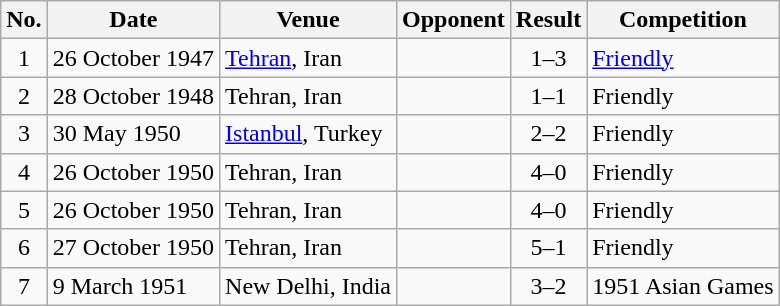<table class="wikitable sortable">
<tr>
<th scope="col">No.</th>
<th scope="col">Date</th>
<th scope="col">Venue</th>
<th scope="col">Opponent</th>
<th scope="col">Result</th>
<th scope="col">Competition</th>
</tr>
<tr>
<td align="center">1</td>
<td>26 October 1947</td>
<td><a href='#'>Tehran</a>, Iran</td>
<td></td>
<td align="center">1–3</td>
<td><a href='#'>Friendly</a></td>
</tr>
<tr>
<td align="center">2</td>
<td>28 October 1948</td>
<td>Tehran, Iran</td>
<td></td>
<td align="center">1–1</td>
<td>Friendly</td>
</tr>
<tr>
<td align="center">3</td>
<td>30 May 1950</td>
<td><a href='#'>Istanbul</a>, Turkey</td>
<td></td>
<td style="text-align:center">2–2</td>
<td>Friendly</td>
</tr>
<tr>
<td align="center">4</td>
<td>26 October 1950</td>
<td>Tehran, Iran</td>
<td></td>
<td align="center">4–0</td>
<td>Friendly</td>
</tr>
<tr>
<td align="center">5</td>
<td>26 October 1950</td>
<td>Tehran, Iran</td>
<td></td>
<td align="center">4–0</td>
<td>Friendly</td>
</tr>
<tr>
<td align="center">6</td>
<td>27 October 1950</td>
<td>Tehran, Iran</td>
<td></td>
<td align="center">5–1</td>
<td>Friendly</td>
</tr>
<tr>
<td align="center">7</td>
<td>9 March 1951</td>
<td>New Delhi, India</td>
<td></td>
<td align="center">3–2</td>
<td>1951 Asian Games</td>
</tr>
</table>
